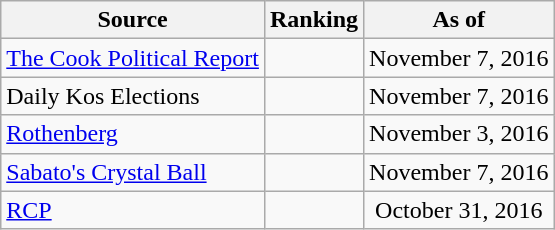<table class="wikitable" style="text-align:center">
<tr>
<th>Source</th>
<th>Ranking</th>
<th>As of</th>
</tr>
<tr>
<td align=left><a href='#'>The Cook Political Report</a></td>
<td></td>
<td>November 7, 2016</td>
</tr>
<tr>
<td align=left>Daily Kos Elections</td>
<td></td>
<td>November 7, 2016</td>
</tr>
<tr>
<td align=left><a href='#'>Rothenberg</a></td>
<td></td>
<td>November 3, 2016</td>
</tr>
<tr>
<td align=left><a href='#'>Sabato's Crystal Ball</a></td>
<td></td>
<td>November 7, 2016</td>
</tr>
<tr>
<td align="left"><a href='#'>RCP</a></td>
<td></td>
<td>October 31, 2016</td>
</tr>
</table>
